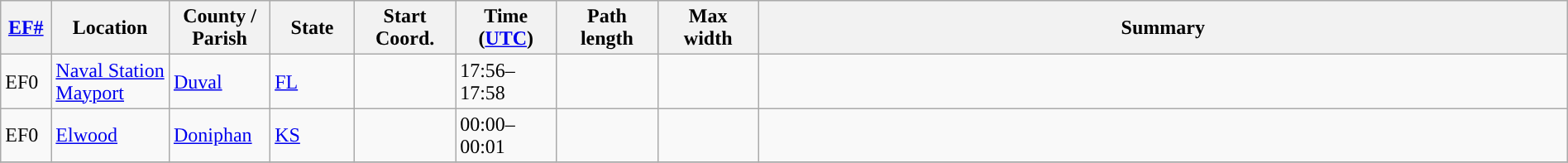<table class="wikitable sortable" style="width:100%;">
<tr>
<th scope="col"  style="width:3%; text-align:center;"><a href='#'>EF#</a></th>
<th scope="col"  style="width:7%; text-align:center;" class="unsortable">Location</th>
<th scope="col"  style="width:6%; text-align:center;" class="unsortable">County / Parish</th>
<th scope="col"  style="width:5%; text-align:center;">State</th>
<th scope="col"  style="width:6%; text-align:center;">Start Coord.</th>
<th scope="col"  style="width:6%; text-align:center;">Time (<a href='#'>UTC</a>)</th>
<th scope="col"  style="width:6%; text-align:center;">Path length</th>
<th scope="col"  style="width:6%; text-align:center;">Max width</th>
<th scope="col" class="unsortable" style="width:48%; text-align:center;">Summary</th>
</tr>
<tr>
<td>EF0</td>
<td><a href='#'>Naval Station Mayport</a></td>
<td><a href='#'>Duval</a></td>
<td><a href='#'>FL</a></td>
<td></td>
<td>17:56–17:58</td>
<td></td>
<td></td>
<td></td>
</tr>
<tr>
<td>EF0</td>
<td><a href='#'>Elwood</a></td>
<td><a href='#'>Doniphan</a></td>
<td><a href='#'>KS</a></td>
<td></td>
<td>00:00–00:01</td>
<td></td>
<td></td>
<td></td>
</tr>
<tr>
</tr>
</table>
